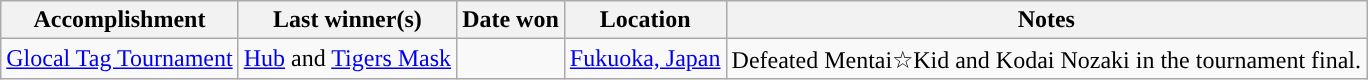<table class="wikitable" style="text-align:center;">
<tr>
<th>Accomplishment</th>
<th>Last winner(s)</th>
<th>Date won</th>
<th>Location</th>
<th>Notes</th>
</tr>
<tr>
<td><a href='#'>Glocal Tag Tournament</a></td>
<td><a href='#'>Hub</a> and <a href='#'>Tigers Mask</a></td>
<td></td>
<td><a href='#'>Fukuoka, Japan</a></td>
<td align=left>Defeated Mentai☆Kid and Kodai Nozaki in the tournament final.</td>
</tr>
</table>
